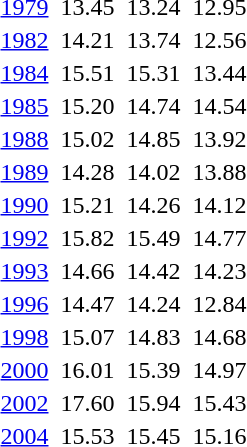<table>
<tr valign="top">
<td><a href='#'>1979</a><br></td>
<td></td>
<td>13.45</td>
<td></td>
<td>13.24</td>
<td></td>
<td>12.95</td>
</tr>
<tr valign="top">
<td><a href='#'>1982</a><br></td>
<td></td>
<td>14.21</td>
<td></td>
<td>13.74</td>
<td></td>
<td>12.56</td>
</tr>
<tr valign="top">
<td><a href='#'>1984</a><br></td>
<td></td>
<td>15.51</td>
<td></td>
<td>15.31</td>
<td></td>
<td>13.44</td>
</tr>
<tr valign="top">
<td><a href='#'>1985</a><br></td>
<td></td>
<td>15.20</td>
<td></td>
<td>14.74</td>
<td></td>
<td>14.54</td>
</tr>
<tr valign="top">
<td><a href='#'>1988</a><br></td>
<td></td>
<td>15.02</td>
<td></td>
<td>14.85</td>
<td></td>
<td>13.92</td>
</tr>
<tr valign="top">
<td><a href='#'>1989</a><br></td>
<td></td>
<td>14.28</td>
<td></td>
<td>14.02</td>
<td></td>
<td>13.88</td>
</tr>
<tr valign="top">
<td><a href='#'>1990</a><br></td>
<td></td>
<td>15.21</td>
<td></td>
<td>14.26</td>
<td></td>
<td>14.12</td>
</tr>
<tr valign="top">
<td><a href='#'>1992</a><br></td>
<td></td>
<td>15.82</td>
<td></td>
<td>15.49</td>
<td></td>
<td>14.77</td>
</tr>
<tr valign="top">
<td><a href='#'>1993</a><br></td>
<td></td>
<td>14.66</td>
<td></td>
<td>14.42</td>
<td></td>
<td>14.23</td>
</tr>
<tr valign="top">
<td><a href='#'>1996</a><br></td>
<td></td>
<td>14.47</td>
<td></td>
<td>14.24</td>
<td></td>
<td>12.84</td>
</tr>
<tr valign="top">
<td><a href='#'>1998</a><br></td>
<td></td>
<td>15.07</td>
<td></td>
<td>14.83</td>
<td></td>
<td>14.68</td>
</tr>
<tr valign="top">
<td><a href='#'>2000</a><br></td>
<td></td>
<td>16.01</td>
<td></td>
<td>15.39</td>
<td></td>
<td>14.97</td>
</tr>
<tr valign="top">
<td><a href='#'>2002</a><br></td>
<td></td>
<td>17.60</td>
<td></td>
<td>15.94</td>
<td></td>
<td>15.43</td>
</tr>
<tr valign="top">
<td><a href='#'>2004</a><br></td>
<td></td>
<td>15.53</td>
<td></td>
<td>15.45</td>
<td></td>
<td>15.16</td>
</tr>
</table>
